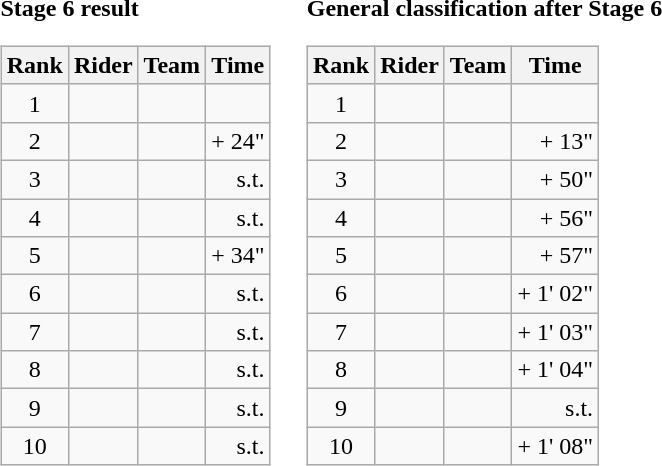<table>
<tr>
<td><strong>Stage 6 result</strong><br><table class="wikitable">
<tr>
<th scope="col">Rank</th>
<th scope="col">Rider</th>
<th scope="col">Team</th>
<th scope="col">Time</th>
</tr>
<tr>
<td style="text-align:center;">1</td>
<td></td>
<td></td>
<td style="text-align:right;"></td>
</tr>
<tr>
<td style="text-align:center;">2</td>
<td></td>
<td></td>
<td style="text-align:right;">+ 24"</td>
</tr>
<tr>
<td style="text-align:center;">3</td>
<td></td>
<td></td>
<td style="text-align:right;">s.t.</td>
</tr>
<tr>
<td style="text-align:center;">4</td>
<td></td>
<td></td>
<td style="text-align:right;">s.t.</td>
</tr>
<tr>
<td style="text-align:center;">5</td>
<td></td>
<td></td>
<td style="text-align:right;">+ 34"</td>
</tr>
<tr>
<td style="text-align:center;">6</td>
<td></td>
<td></td>
<td style="text-align:right;">s.t.</td>
</tr>
<tr>
<td style="text-align:center;">7</td>
<td></td>
<td></td>
<td style="text-align:right;">s.t.</td>
</tr>
<tr>
<td style="text-align:center;">8</td>
<td></td>
<td></td>
<td style="text-align:right;">s.t.</td>
</tr>
<tr>
<td style="text-align:center;">9</td>
<td></td>
<td></td>
<td style="text-align:right;">s.t.</td>
</tr>
<tr>
<td style="text-align:center;">10</td>
<td></td>
<td></td>
<td style="text-align:right;">s.t.</td>
</tr>
</table>
</td>
<td></td>
<td><strong>General classification after Stage 6</strong><br><table class="wikitable">
<tr>
<th scope="col">Rank</th>
<th scope="col">Rider</th>
<th scope="col">Team</th>
<th scope="col">Time</th>
</tr>
<tr>
<td style="text-align:center;">1</td>
<td></td>
<td></td>
<td style="text-align:right;"></td>
</tr>
<tr>
<td style="text-align:center;">2</td>
<td></td>
<td></td>
<td style="text-align:right;">+ 13"</td>
</tr>
<tr>
<td style="text-align:center;">3</td>
<td></td>
<td></td>
<td style="text-align:right;">+ 50"</td>
</tr>
<tr>
<td style="text-align:center;">4</td>
<td></td>
<td></td>
<td style="text-align:right;">+ 56"</td>
</tr>
<tr>
<td style="text-align:center;">5</td>
<td></td>
<td></td>
<td style="text-align:right;">+ 57"</td>
</tr>
<tr>
<td style="text-align:center;">6</td>
<td></td>
<td></td>
<td style="text-align:right;">+ 1' 02"</td>
</tr>
<tr>
<td style="text-align:center;">7</td>
<td></td>
<td></td>
<td style="text-align:right;">+ 1' 03"</td>
</tr>
<tr>
<td style="text-align:center;">8</td>
<td></td>
<td></td>
<td style="text-align:right;">+ 1' 04"</td>
</tr>
<tr>
<td style="text-align:center;">9</td>
<td></td>
<td></td>
<td style="text-align:right;">s.t.</td>
</tr>
<tr>
<td style="text-align:center;">10</td>
<td></td>
<td></td>
<td style="text-align:right;">+ 1' 08"</td>
</tr>
</table>
</td>
</tr>
</table>
